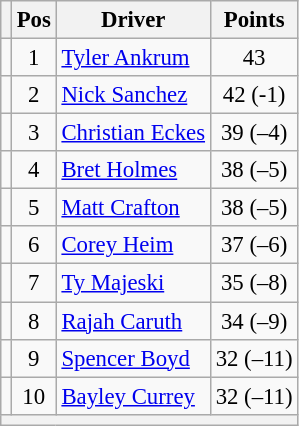<table class="wikitable" style="font-size: 95%;">
<tr>
<th></th>
<th>Pos</th>
<th>Driver</th>
<th>Points</th>
</tr>
<tr>
<td align="left"></td>
<td style="text-align:center;">1</td>
<td><a href='#'>Tyler Ankrum</a></td>
<td style="text-align:center;">43</td>
</tr>
<tr>
<td align="left"></td>
<td style="text-align:center;">2</td>
<td><a href='#'>Nick Sanchez</a></td>
<td style="text-align:center;">42 (-1)</td>
</tr>
<tr>
<td align="left"></td>
<td style="text-align:center;">3</td>
<td><a href='#'>Christian Eckes</a></td>
<td style="text-align:center;">39 (–4)</td>
</tr>
<tr>
<td align="left"></td>
<td style="text-align:center;">4</td>
<td><a href='#'>Bret Holmes</a></td>
<td style="text-align:center;">38 (–5)</td>
</tr>
<tr>
<td align="left"></td>
<td style="text-align:center;">5</td>
<td><a href='#'>Matt Crafton</a></td>
<td style="text-align:center;">38 (–5)</td>
</tr>
<tr>
<td align="left"></td>
<td style="text-align:center;">6</td>
<td><a href='#'>Corey Heim</a></td>
<td style="text-align:center;">37 (–6)</td>
</tr>
<tr>
<td align="left"></td>
<td style="text-align:center;">7</td>
<td><a href='#'>Ty Majeski</a></td>
<td style="text-align:center;">35 (–8)</td>
</tr>
<tr>
<td align="left"></td>
<td style="text-align:center;">8</td>
<td><a href='#'>Rajah Caruth</a></td>
<td style="text-align:center;">34 (–9)</td>
</tr>
<tr>
<td align="left"></td>
<td style="text-align:center;">9</td>
<td><a href='#'>Spencer Boyd</a></td>
<td style="text-align:center;">32 (–11)</td>
</tr>
<tr>
<td align="left"></td>
<td style="text-align:center;">10</td>
<td><a href='#'>Bayley Currey</a></td>
<td style="text-align:center;">32 (–11)</td>
</tr>
<tr class="sortbottom">
<th colspan="9"></th>
</tr>
</table>
